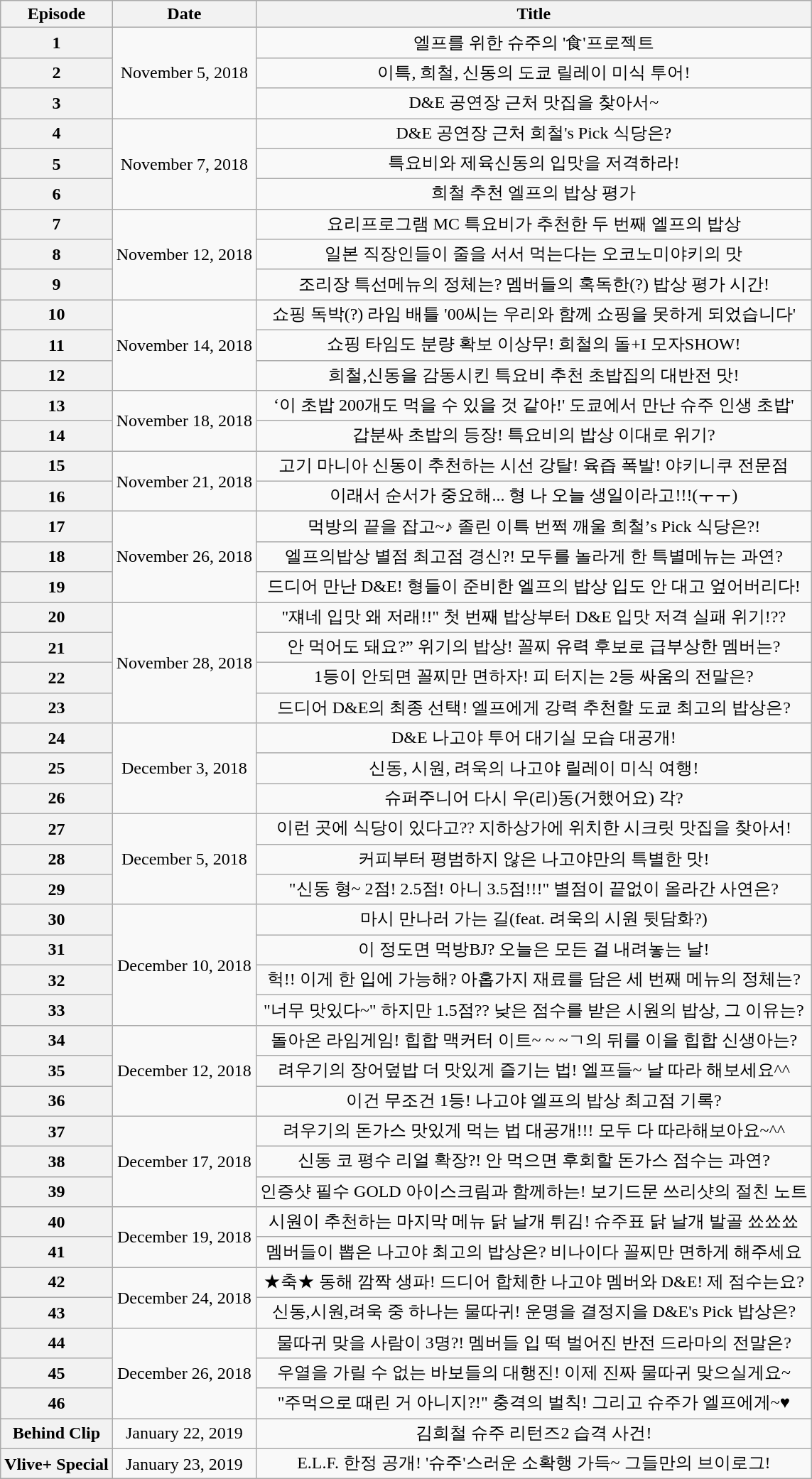<table class="wikitable" style="text-align:center">
<tr>
<th>Episode</th>
<th>Date</th>
<th>Title</th>
</tr>
<tr>
<th>1</th>
<td rowspan="3">November 5, 2018</td>
<td>엘프를 위한 슈주의 '食'프로젝트</td>
</tr>
<tr>
<th>2</th>
<td>이특, 희철, 신동의 도쿄 릴레이 미식 투어!</td>
</tr>
<tr>
<th>3</th>
<td>D&E 공연장 근처 맛집을 찾아서~</td>
</tr>
<tr>
<th>4</th>
<td rowspan="3">November 7, 2018</td>
<td>D&E 공연장 근처 희철's Pick 식당은?</td>
</tr>
<tr>
<th>5</th>
<td>특요비와 제육신동의 입맛을 저격하라!</td>
</tr>
<tr>
<th>6</th>
<td>희철 추천 엘프의 밥상 평가</td>
</tr>
<tr>
<th>7</th>
<td rowspan="3">November 12, 2018</td>
<td>요리프로그램 MC 특요비가 추천한 두 번째 엘프의 밥상</td>
</tr>
<tr>
<th>8</th>
<td>일본 직장인들이 줄을 서서 먹는다는 오코노미야키의 맛</td>
</tr>
<tr>
<th>9</th>
<td>조리장 특선메뉴의 정체는? 멤버들의 혹독한(?) 밥상 평가 시간!</td>
</tr>
<tr>
<th>10</th>
<td rowspan="3">November 14, 2018</td>
<td>쇼핑 독박(?) 라임 배틀 '00씨는 우리와 함께 쇼핑을 못하게 되었습니다'</td>
</tr>
<tr>
<th>11</th>
<td>쇼핑 타임도 분량 확보 이상무! 희철의 돌+I 모자SHOW!</td>
</tr>
<tr>
<th>12</th>
<td>희철,신동을 감동시킨 특요비 추천 초밥집의 대반전 맛!</td>
</tr>
<tr>
<th>13</th>
<td rowspan="2">November 18, 2018</td>
<td>‘이 초밥 200개도 먹을 수 있을 것 같아!' 도쿄에서 만난 슈주 인생 초밥'</td>
</tr>
<tr>
<th>14</th>
<td>갑분싸 초밥의 등장! 특요비의 밥상 이대로 위기?</td>
</tr>
<tr>
<th>15</th>
<td rowspan="2">November 21, 2018</td>
<td>고기 마니아 신동이 추천하는 시선 강탈! 육즙 폭발! 야키니쿠 전문점</td>
</tr>
<tr>
<th>16</th>
<td>이래서 순서가 중요해... 형 나 오늘 생일이라고!!!(ㅜㅜ)</td>
</tr>
<tr>
<th>17</th>
<td rowspan="3">November 26, 2018</td>
<td>먹방의 끝을 잡고~♪ 졸린 이특 번쩍 깨울 희철’s Pick 식당은?!</td>
</tr>
<tr>
<th>18</th>
<td>엘프의밥상 별점 최고점 경신?! 모두를 놀라게 한 특별메뉴는 과연?</td>
</tr>
<tr>
<th>19</th>
<td>드디어 만난 D&E! 형들이 준비한 엘프의 밥상 입도 안 대고 엎어버리다!</td>
</tr>
<tr>
<th>20</th>
<td rowspan="4">November 28, 2018</td>
<td>"쟤네 입맛 왜 저래!!" 첫 번째 밥상부터 D&E 입맛 저격 실패 위기!??</td>
</tr>
<tr>
<th>21</th>
<td>안 먹어도 돼요?” 위기의 밥상! 꼴찌 유력 후보로 급부상한 멤버는?</td>
</tr>
<tr>
<th>22</th>
<td>1등이 안되면 꼴찌만 면하자! 피 터지는 2등 싸움의 전말은?</td>
</tr>
<tr>
<th>23</th>
<td>드디어 D&E의 최종 선택! 엘프에게 강력 추천할 도쿄 최고의 밥상은?</td>
</tr>
<tr>
<th>24</th>
<td rowspan="3">December 3, 2018</td>
<td>D&E 나고야 투어 대기실 모습 대공개!</td>
</tr>
<tr>
<th>25</th>
<td>신동, 시원, 려욱의 나고야 릴레이 미식 여행!</td>
</tr>
<tr>
<th>26</th>
<td>슈퍼주니어 다시 우(리)동(거했어요) 각?</td>
</tr>
<tr>
<th>27</th>
<td rowspan="3">December 5, 2018</td>
<td>이런 곳에 식당이 있다고?? 지하상가에 위치한 시크릿 맛집을 찾아서!</td>
</tr>
<tr>
<th>28</th>
<td>커피부터 평범하지 않은 나고야만의 특별한 맛!</td>
</tr>
<tr>
<th>29</th>
<td>"신동 형~ 2점! 2.5점! 아니 3.5점!!!" 별점이 끝없이 올라간 사연은?</td>
</tr>
<tr>
<th>30</th>
<td rowspan="4">December 10, 2018</td>
<td>마시 만나러 가는 길(feat. 려욱의 시원 뒷담화?)</td>
</tr>
<tr>
<th>31</th>
<td>이 정도면 먹방BJ? 오늘은 모든 걸 내려놓는 날!</td>
</tr>
<tr>
<th>32</th>
<td>헉!! 이게 한 입에 가능해? 아홉가지 재료를 담은 세 번째 메뉴의 정체는?</td>
</tr>
<tr>
<th>33</th>
<td>"너무 맛있다~" 하지만 1.5점?? 낮은 점수를 받은 시원의 밥상, 그 이유는?</td>
</tr>
<tr>
<th>34</th>
<td rowspan="3">December 12, 2018</td>
<td>돌아온 라임게임! 힙합 맥커터 이트~ ~ ~ㄱ의 뒤를 이을 힙합 신생아는?</td>
</tr>
<tr>
<th>35</th>
<td>려우기의 장어덮밥 더 맛있게 즐기는 법! 엘프들~ 날 따라 해보세요^^</td>
</tr>
<tr>
<th>36</th>
<td>이건 무조건 1등! 나고야 엘프의 밥상 최고점 기록?</td>
</tr>
<tr>
<th>37</th>
<td rowspan="3">December 17, 2018</td>
<td>려우기의 돈가스 맛있게 먹는 법 대공개!!! 모두 다 따라해보아요~^^</td>
</tr>
<tr>
<th>38</th>
<td>신동 코 평수 리얼 확장?! 안 먹으면 후회할 돈가스 점수는 과연?</td>
</tr>
<tr>
<th>39</th>
<td>인증샷 필수 GOLD 아이스크림과 함께하는! 보기드문 쓰리샷의 절친 노트</td>
</tr>
<tr>
<th>40</th>
<td rowspan="2">December 19, 2018</td>
<td>시원이 추천하는 마지막 메뉴 닭 날개 튀김! 슈주표 닭 날개 발골 쑈쑈쑈</td>
</tr>
<tr>
<th>41</th>
<td>멤버들이 뽑은 나고야 최고의 밥상은? 비나이다 꼴찌만 면하게 해주세요</td>
</tr>
<tr>
<th>42</th>
<td rowspan="2">December 24, 2018</td>
<td>★축★ 동해 깜짝 생파! 드디어 합체한 나고야 멤버와 D&E! 제 점수는요?</td>
</tr>
<tr>
<th>43</th>
<td>신동,시원,려욱 중 하나는 물따귀! 운명을 결정지을 D&E's Pick 밥상은?</td>
</tr>
<tr>
<th>44</th>
<td rowspan="3">December 26, 2018</td>
<td>물따귀 맞을 사람이 3명?! 멤버들 입 떡 벌어진 반전 드라마의 전말은?</td>
</tr>
<tr>
<th>45</th>
<td>우열을 가릴 수 없는 바보들의 대행진! 이제 진짜 물따귀 맞으실게요~</td>
</tr>
<tr>
<th>46</th>
<td>"주먹으로 때린 거 아니지?!" 충격의 벌칙! 그리고 슈주가 엘프에게~♥</td>
</tr>
<tr>
<th>Behind Clip</th>
<td rowspan="1">January 22, 2019</td>
<td>김희철 슈주 리턴즈2 습격 사건!</td>
</tr>
<tr>
<th>Vlive+ Special</th>
<td rowspan="1">January 23, 2019</td>
<td>E.L.F. 한정 공개! '슈주'스러운 소확행 가득~ 그들만의 브이로그!</td>
</tr>
</table>
